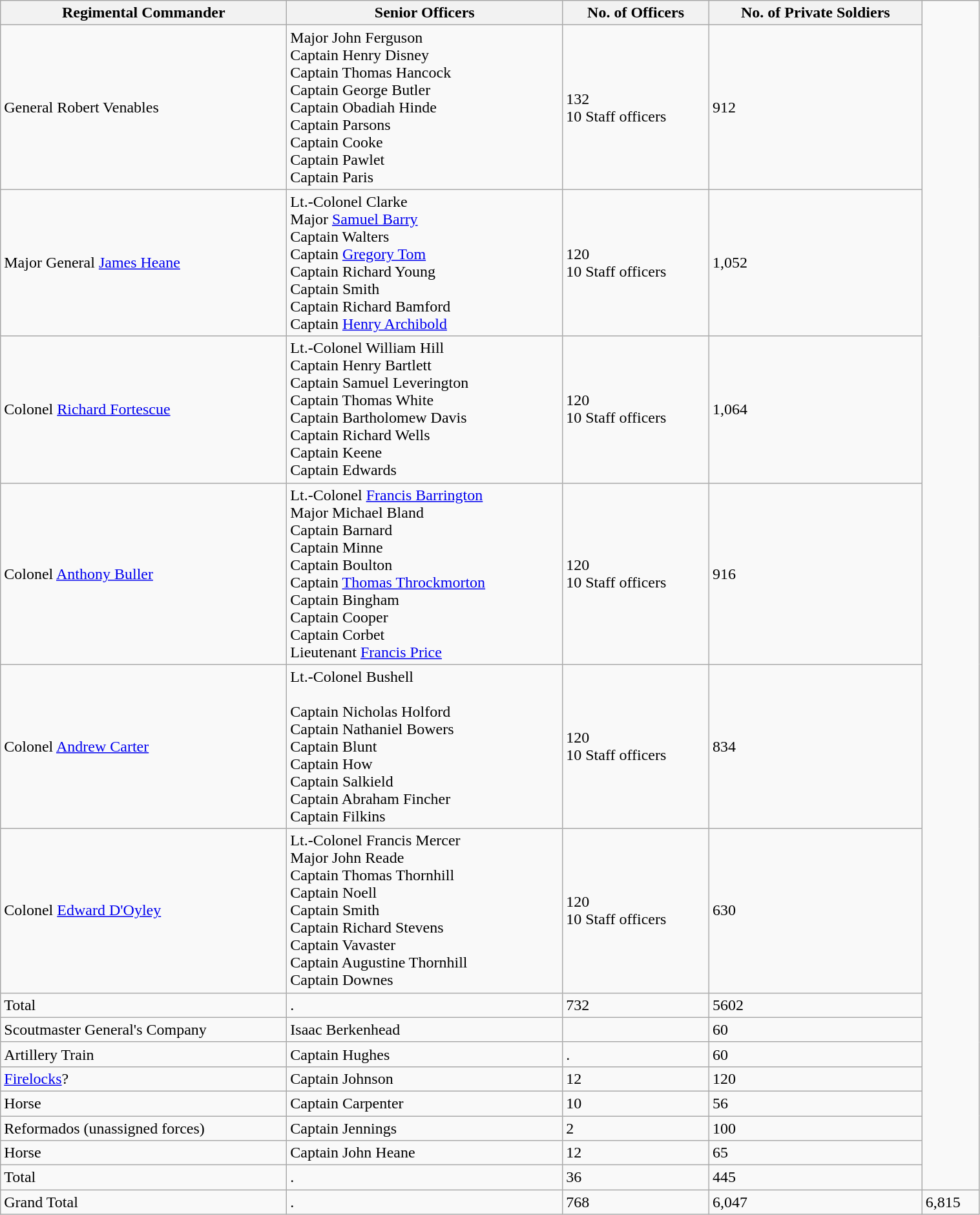<table class="wikitable" style="text-align:left; width:80%;">
<tr>
<th>Regimental Commander</th>
<th>Senior Officers</th>
<th>No. of Officers</th>
<th>No. of Private Soldiers</th>
</tr>
<tr>
<td>General Robert Venables</td>
<td>Major John Ferguson<br>Captain Henry Disney<br>Captain Thomas Hancock<br>Captain George Butler<br>Captain Obadiah Hinde<br>Captain Parsons<br>Captain Cooke<br>Captain Pawlet<br>Captain Paris</td>
<td>132<br>10 Staff officers</td>
<td>912</td>
</tr>
<tr>
<td>Major General <a href='#'>James Heane</a></td>
<td>Lt.-Colonel Clarke<br>Major <a href='#'>Samuel Barry</a><br>Captain Walters<br>Captain <a href='#'>Gregory Tom</a><br>Captain Richard Young<br>Captain Smith<br>Captain Richard Bamford<br>Captain <a href='#'>Henry Archibold</a></td>
<td>120<br>10 Staff officers</td>
<td>1,052</td>
</tr>
<tr>
<td>Colonel <a href='#'>Richard Fortescue</a></td>
<td>Lt.-Colonel William Hill<br>Captain Henry Bartlett<br>Captain Samuel Leverington<br>Captain Thomas White<br>Captain Bartholomew Davis<br>Captain Richard Wells<br>Captain Keene<br>Captain Edwards</td>
<td>120<br>10 Staff officers</td>
<td>1,064</td>
</tr>
<tr>
<td>Colonel <a href='#'>Anthony Buller</a></td>
<td>Lt.-Colonel <a href='#'>Francis Barrington</a><br>Major Michael Bland<br>Captain Barnard<br>Captain Minne<br>Captain Boulton<br>Captain <a href='#'>Thomas Throckmorton</a><br>Captain Bingham<br>Captain Cooper<br>Captain Corbet<br>Lieutenant <a href='#'>Francis Price</a></td>
<td>120<br>10 Staff officers</td>
<td>916</td>
</tr>
<tr>
<td>Colonel <a href='#'>Andrew Carter</a></td>
<td>Lt.-Colonel Bushell<br><br>Captain Nicholas Holford<br>Captain Nathaniel Bowers<br>Captain Blunt<br>Captain How<br>Captain Salkield<br>Captain Abraham Fincher<br>Captain Filkins</td>
<td>120<br>10 Staff officers</td>
<td>834</td>
</tr>
<tr>
<td>Colonel <a href='#'>Edward D'Oyley</a></td>
<td>Lt.-Colonel Francis Mercer<br>Major John Reade<br>Captain Thomas Thornhill<br>Captain Noell<br>Captain Smith<br>Captain Richard Stevens<br>Captain Vavaster<br>Captain Augustine Thornhill<br>Captain Downes</td>
<td>120<br>10 Staff officers</td>
<td>630</td>
</tr>
<tr>
<td>Total</td>
<td>.</td>
<td>732</td>
<td>5602</td>
</tr>
<tr>
<td>Scoutmaster General's Company</td>
<td>Isaac Berkenhead</td>
<td></td>
<td>60</td>
</tr>
<tr>
<td>Artillery Train</td>
<td>Captain Hughes</td>
<td>.</td>
<td>60</td>
</tr>
<tr>
<td><a href='#'>Firelocks</a>?</td>
<td>Captain Johnson</td>
<td>12</td>
<td>120</td>
</tr>
<tr>
<td>Horse</td>
<td>Captain Carpenter</td>
<td>10</td>
<td>56</td>
</tr>
<tr>
<td>Reformados (unassigned forces)</td>
<td>Captain Jennings</td>
<td>2</td>
<td>100</td>
</tr>
<tr>
<td>Horse</td>
<td>Captain John Heane</td>
<td>12</td>
<td>65</td>
</tr>
<tr>
<td>Total</td>
<td>.</td>
<td>36</td>
<td>445</td>
</tr>
<tr>
<td>Grand Total</td>
<td>.</td>
<td>768</td>
<td>6,047</td>
<td>6,815</td>
</tr>
</table>
